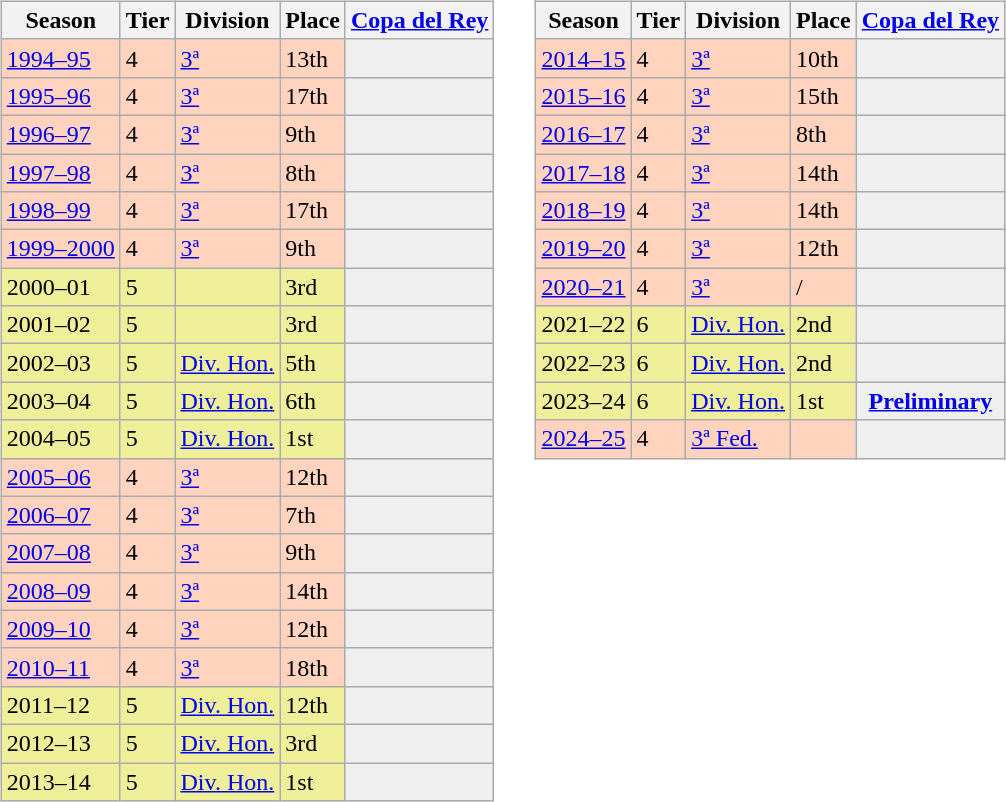<table>
<tr>
<td valign="top" width=49%><br><table class="wikitable">
<tr style="background:#f0f6fa;">
<th>Season</th>
<th>Tier</th>
<th>Division</th>
<th>Place</th>
<th><a href='#'>Copa del Rey</a></th>
</tr>
<tr>
<td style="background:#FFD3BD;"><a href='#'>1994–95</a></td>
<td style="background:#FFD3BD;">4</td>
<td style="background:#FFD3BD;"><a href='#'>3ª</a></td>
<td style="background:#FFD3BD;">13th</td>
<th style="background:#efefef;"></th>
</tr>
<tr>
<td style="background:#FFD3BD;"><a href='#'>1995–96</a></td>
<td style="background:#FFD3BD;">4</td>
<td style="background:#FFD3BD;"><a href='#'>3ª</a></td>
<td style="background:#FFD3BD;">17th</td>
<td style="background:#efefef;"></td>
</tr>
<tr>
<td style="background:#FFD3BD;"><a href='#'>1996–97</a></td>
<td style="background:#FFD3BD;">4</td>
<td style="background:#FFD3BD;"><a href='#'>3ª</a></td>
<td style="background:#FFD3BD;">9th</td>
<td style="background:#efefef;"></td>
</tr>
<tr>
<td style="background:#FFD3BD;"><a href='#'>1997–98</a></td>
<td style="background:#FFD3BD;">4</td>
<td style="background:#FFD3BD;"><a href='#'>3ª</a></td>
<td style="background:#FFD3BD;">8th</td>
<td style="background:#efefef;"></td>
</tr>
<tr>
<td style="background:#FFD3BD;"><a href='#'>1998–99</a></td>
<td style="background:#FFD3BD;">4</td>
<td style="background:#FFD3BD;"><a href='#'>3ª</a></td>
<td style="background:#FFD3BD;">17th</td>
<th style="background:#efefef;"></th>
</tr>
<tr>
<td style="background:#FFD3BD;"><a href='#'>1999–2000</a></td>
<td style="background:#FFD3BD;">4</td>
<td style="background:#FFD3BD;"><a href='#'>3ª</a></td>
<td style="background:#FFD3BD;">9th</td>
<th style="background:#efefef;"></th>
</tr>
<tr>
<td style="background:#EFEF99;">2000–01</td>
<td style="background:#EFEF99;">5</td>
<td style="background:#EFEF99;"></td>
<td style="background:#EFEF99;">3rd</td>
<th style="background:#efefef;"></th>
</tr>
<tr>
<td style="background:#EFEF99;">2001–02</td>
<td style="background:#EFEF99;">5</td>
<td style="background:#EFEF99;"></td>
<td style="background:#EFEF99;">3rd</td>
<th style="background:#efefef;"></th>
</tr>
<tr>
<td style="background:#EFEF99;">2002–03</td>
<td style="background:#EFEF99;">5</td>
<td style="background:#EFEF99;"><a href='#'>Div. Hon.</a></td>
<td style="background:#EFEF99;">5th</td>
<th style="background:#efefef;"></th>
</tr>
<tr>
<td style="background:#EFEF99;">2003–04</td>
<td style="background:#EFEF99;">5</td>
<td style="background:#EFEF99;"><a href='#'>Div. Hon.</a></td>
<td style="background:#EFEF99;">6th</td>
<th style="background:#efefef;"></th>
</tr>
<tr>
<td style="background:#EFEF99;">2004–05</td>
<td style="background:#EFEF99;">5</td>
<td style="background:#EFEF99;"><a href='#'>Div. Hon.</a></td>
<td style="background:#EFEF99;">1st</td>
<th style="background:#efefef;"></th>
</tr>
<tr>
<td style="background:#FFD3BD;"><a href='#'>2005–06</a></td>
<td style="background:#FFD3BD;">4</td>
<td style="background:#FFD3BD;"><a href='#'>3ª</a></td>
<td style="background:#FFD3BD;">12th</td>
<th style="background:#efefef;"></th>
</tr>
<tr>
<td style="background:#FFD3BD;"><a href='#'>2006–07</a></td>
<td style="background:#FFD3BD;">4</td>
<td style="background:#FFD3BD;"><a href='#'>3ª</a></td>
<td style="background:#FFD3BD;">7th</td>
<td style="background:#efefef;"></td>
</tr>
<tr>
<td style="background:#FFD3BD;"><a href='#'>2007–08</a></td>
<td style="background:#FFD3BD;">4</td>
<td style="background:#FFD3BD;"><a href='#'>3ª</a></td>
<td style="background:#FFD3BD;">9th</td>
<td style="background:#efefef;"></td>
</tr>
<tr>
<td style="background:#FFD3BD;"><a href='#'>2008–09</a></td>
<td style="background:#FFD3BD;">4</td>
<td style="background:#FFD3BD;"><a href='#'>3ª</a></td>
<td style="background:#FFD3BD;">14th</td>
<td style="background:#efefef;"></td>
</tr>
<tr>
<td style="background:#FFD3BD;"><a href='#'>2009–10</a></td>
<td style="background:#FFD3BD;">4</td>
<td style="background:#FFD3BD;"><a href='#'>3ª</a></td>
<td style="background:#FFD3BD;">12th</td>
<td style="background:#efefef;"></td>
</tr>
<tr>
<td style="background:#FFD3BD;"><a href='#'>2010–11</a></td>
<td style="background:#FFD3BD;">4</td>
<td style="background:#FFD3BD;"><a href='#'>3ª</a></td>
<td style="background:#FFD3BD;">18th</td>
<td style="background:#efefef;"></td>
</tr>
<tr>
<td style="background:#EFEF99;">2011–12</td>
<td style="background:#EFEF99;">5</td>
<td style="background:#EFEF99;"><a href='#'>Div. Hon.</a></td>
<td style="background:#EFEF99;">12th</td>
<th style="background:#efefef;"></th>
</tr>
<tr>
<td style="background:#EFEF99;">2012–13</td>
<td style="background:#EFEF99;">5</td>
<td style="background:#EFEF99;"><a href='#'>Div. Hon.</a></td>
<td style="background:#EFEF99;">3rd</td>
<th style="background:#efefef;"></th>
</tr>
<tr>
<td style="background:#EFEF99;">2013–14</td>
<td style="background:#EFEF99;">5</td>
<td style="background:#EFEF99;"><a href='#'>Div. Hon.</a></td>
<td style="background:#EFEF99;">1st</td>
<th style="background:#efefef;"></th>
</tr>
</table>
</td>
<td valign="top" width=49%><br><table class="wikitable">
<tr style="background:#f0f6fa;">
<th>Season</th>
<th>Tier</th>
<th>Division</th>
<th>Place</th>
<th><a href='#'>Copa del Rey</a></th>
</tr>
<tr>
<td style="background:#FFD3BD;"><a href='#'>2014–15</a></td>
<td style="background:#FFD3BD;">4</td>
<td style="background:#FFD3BD;"><a href='#'>3ª</a></td>
<td style="background:#FFD3BD;">10th</td>
<td style="background:#efefef;"></td>
</tr>
<tr>
<td style="background:#FFD3BD;"><a href='#'>2015–16</a></td>
<td style="background:#FFD3BD;">4</td>
<td style="background:#FFD3BD;"><a href='#'>3ª</a></td>
<td style="background:#FFD3BD;">15th</td>
<td style="background:#efefef;"></td>
</tr>
<tr>
<td style="background:#FFD3BD;"><a href='#'>2016–17</a></td>
<td style="background:#FFD3BD;">4</td>
<td style="background:#FFD3BD;"><a href='#'>3ª</a></td>
<td style="background:#FFD3BD;">8th</td>
<td style="background:#efefef;"></td>
</tr>
<tr>
<td style="background:#FFD3BD;"><a href='#'>2017–18</a></td>
<td style="background:#FFD3BD;">4</td>
<td style="background:#FFD3BD;"><a href='#'>3ª</a></td>
<td style="background:#FFD3BD;">14th</td>
<th style="background:#efefef;"></th>
</tr>
<tr>
<td style="background:#FFD3BD;"><a href='#'>2018–19</a></td>
<td style="background:#FFD3BD;">4</td>
<td style="background:#FFD3BD;"><a href='#'>3ª</a></td>
<td style="background:#FFD3BD;">14th</td>
<th style="background:#efefef;"></th>
</tr>
<tr>
<td style="background:#FFD3BD;"><a href='#'>2019–20</a></td>
<td style="background:#FFD3BD;">4</td>
<td style="background:#FFD3BD;"><a href='#'>3ª</a></td>
<td style="background:#FFD3BD;">12th</td>
<th style="background:#efefef;"></th>
</tr>
<tr>
<td style="background:#FFD3BD;"><a href='#'>2020–21</a></td>
<td style="background:#FFD3BD;">4</td>
<td style="background:#FFD3BD;"><a href='#'>3ª</a></td>
<td style="background:#FFD3BD;"> / </td>
<th style="background:#efefef;"></th>
</tr>
<tr>
<td style="background:#EFEF99;">2021–22</td>
<td style="background:#EFEF99;">6</td>
<td style="background:#EFEF99;"><a href='#'>Div. Hon.</a></td>
<td style="background:#EFEF99;">2nd</td>
<th style="background:#efefef;"></th>
</tr>
<tr>
<td style="background:#EFEF99;">2022–23</td>
<td style="background:#EFEF99;">6</td>
<td style="background:#EFEF99;"><a href='#'>Div. Hon.</a></td>
<td style="background:#EFEF99;">2nd</td>
<th style="background:#efefef;"></th>
</tr>
<tr>
<td style="background:#EFEF99;">2023–24</td>
<td style="background:#EFEF99;">6</td>
<td style="background:#EFEF99;"><a href='#'>Div. Hon.</a></td>
<td style="background:#EFEF99;">1st</td>
<th style="background:#efefef;"><a href='#'>Preliminary</a></th>
</tr>
<tr>
<td style="background:#FFD3BD;"><a href='#'>2024–25</a></td>
<td style="background:#FFD3BD;">4</td>
<td style="background:#FFD3BD;"><a href='#'>3ª Fed.</a></td>
<td style="background:#FFD3BD;"></td>
<th style="background:#efefef;"></th>
</tr>
</table>
</td>
</tr>
</table>
